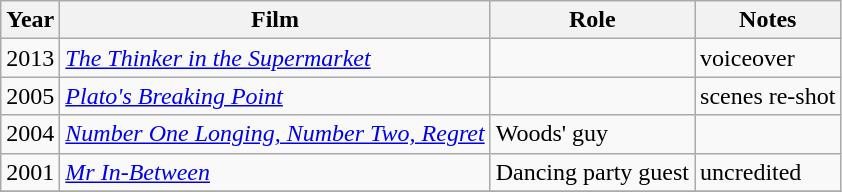<table class="wikitable sortable">
<tr>
<th>Year</th>
<th>Film</th>
<th>Role</th>
<th class="unsortable">Notes</th>
</tr>
<tr>
<td rowspan="1">2013</td>
<td><em><a href='#'>The Thinker in the Supermarket</a></em></td>
<td></td>
<td>voiceover</td>
</tr>
<tr>
<td rowspan="1">2005</td>
<td><em><a href='#'>Plato's Breaking Point</a></em></td>
<td></td>
<td>scenes re-shot</td>
</tr>
<tr>
<td rowspan="1">2004</td>
<td><em><a href='#'>Number One Longing, Number Two, Regret</a></em></td>
<td>Woods' guy</td>
<td></td>
</tr>
<tr>
<td rowspan="1">2001</td>
<td><em><a href='#'>Mr In-Between</a></em></td>
<td>Dancing party guest</td>
<td>uncredited</td>
</tr>
<tr>
</tr>
</table>
